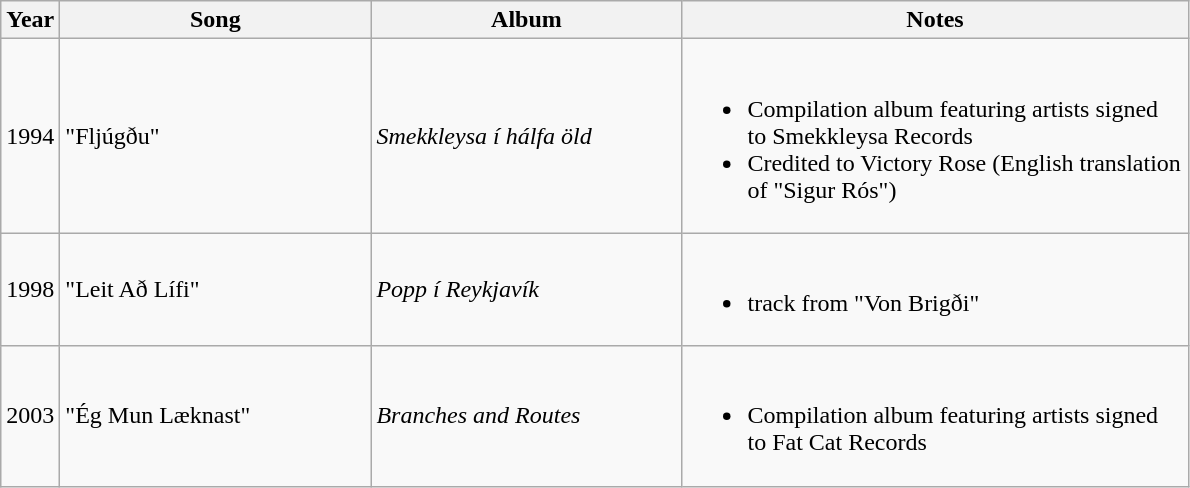<table class="wikitable">
<tr>
<th>Year</th>
<th style="width:200px;">Song</th>
<th style="width:200px;">Album</th>
<th style="width:330px;">Notes</th>
</tr>
<tr>
<td style="text-align:center;">1994</td>
<td>"Fljúgðu"</td>
<td><em>Smekkleysa í hálfa öld</em></td>
<td><br><ul><li>Compilation album featuring artists signed to Smekkleysa Records</li><li>Credited to Victory Rose (English translation of "Sigur Rós")</li></ul></td>
</tr>
<tr>
<td style="text-align:center;">1998</td>
<td>"Leit Að Lífi"</td>
<td><em>Popp í Reykjavík</em></td>
<td><br><ul><li>track from "Von Brigði"</li></ul></td>
</tr>
<tr>
<td style="text-align:center;">2003</td>
<td>"Ég Mun Læknast"</td>
<td><em>Branches and Routes</em></td>
<td><br><ul><li>Compilation album featuring artists signed to Fat Cat Records</li></ul></td>
</tr>
</table>
